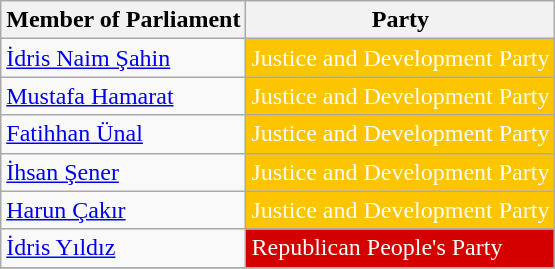<table class="wikitable">
<tr>
<th>Member of Parliament</th>
<th>Party</th>
</tr>
<tr>
<td><a href='#'>İdris Naim Şahin</a></td>
<td style="background:#FDC400; color:white">Justice and Development Party</td>
</tr>
<tr>
<td><a href='#'>Mustafa Hamarat</a></td>
<td style="background:#FDC400; color:white">Justice and Development Party</td>
</tr>
<tr>
<td><a href='#'>Fatihhan Ünal</a></td>
<td style="background:#FDC400; color:white">Justice and Development Party</td>
</tr>
<tr>
<td><a href='#'>İhsan Şener</a></td>
<td style="background:#FDC400; color:white">Justice and Development Party</td>
</tr>
<tr>
<td><a href='#'>Harun Çakır</a></td>
<td style="background:#FDC400; color:white">Justice and Development Party</td>
</tr>
<tr>
<td><a href='#'>İdris Yıldız</a></td>
<td style="background:#D40000; color:white">Republican People's Party</td>
</tr>
<tr>
</tr>
</table>
